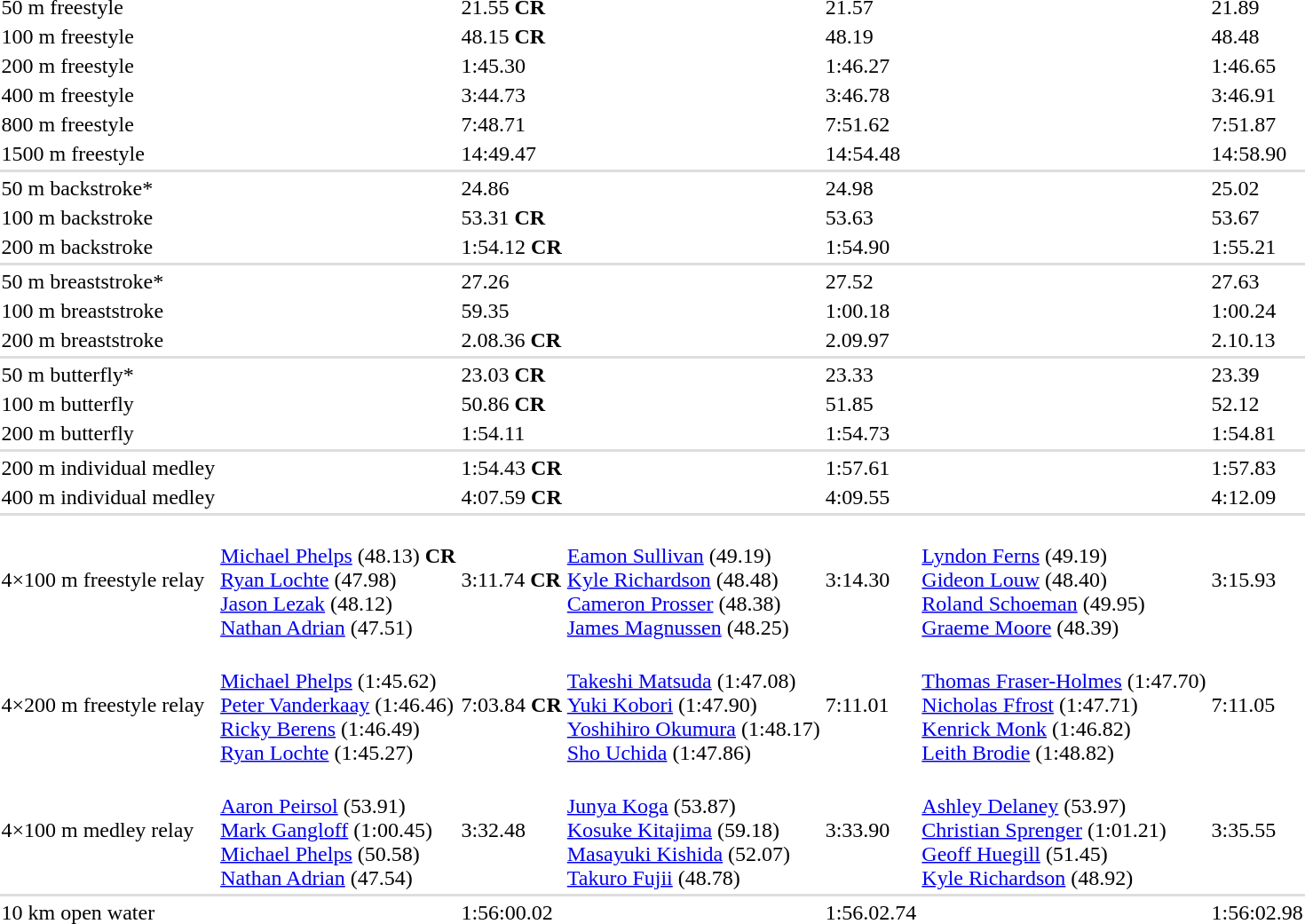<table>
<tr>
<td>50 m freestyle <br></td>
<td></td>
<td>21.55 <strong>CR</strong></td>
<td></td>
<td>21.57</td>
<td></td>
<td>21.89</td>
</tr>
<tr>
<td>100 m freestyle <br></td>
<td></td>
<td>48.15 <strong>CR</strong></td>
<td></td>
<td>48.19</td>
<td></td>
<td>48.48</td>
</tr>
<tr>
<td>200 m freestyle <br></td>
<td></td>
<td>1:45.30</td>
<td></td>
<td>1:46.27</td>
<td></td>
<td>1:46.65</td>
</tr>
<tr>
<td>400 m freestyle <br></td>
<td></td>
<td>3:44.73</td>
<td></td>
<td>3:46.78</td>
<td></td>
<td>3:46.91</td>
</tr>
<tr>
<td>800 m freestyle <br></td>
<td></td>
<td>7:48.71</td>
<td></td>
<td>7:51.62</td>
<td></td>
<td>7:51.87</td>
</tr>
<tr>
<td>1500 m freestyle <br></td>
<td></td>
<td>14:49.47</td>
<td></td>
<td>14:54.48</td>
<td></td>
<td>14:58.90</td>
</tr>
<tr bgcolor=#DDDDDD>
<td colspan=7></td>
</tr>
<tr>
<td>50 m backstroke* <br></td>
<td></td>
<td>24.86</td>
<td></td>
<td>24.98</td>
<td></td>
<td>25.02</td>
</tr>
<tr>
<td>100 m backstroke <br></td>
<td></td>
<td>53.31 <strong>CR</strong></td>
<td></td>
<td>53.63</td>
<td></td>
<td>53.67</td>
</tr>
<tr>
<td>200 m backstroke <br></td>
<td></td>
<td>1:54.12 <strong>CR</strong></td>
<td></td>
<td>1:54.90</td>
<td></td>
<td>1:55.21</td>
</tr>
<tr bgcolor=#DDDDDD>
<td colspan=7></td>
</tr>
<tr>
<td>50 m breaststroke* <br></td>
<td></td>
<td>27.26</td>
<td></td>
<td>27.52</td>
<td></td>
<td>27.63</td>
</tr>
<tr>
<td>100 m breaststroke <br></td>
<td></td>
<td>59.35</td>
<td></td>
<td>1:00.18</td>
<td></td>
<td>1:00.24</td>
</tr>
<tr>
<td>200 m breaststroke <br></td>
<td></td>
<td>2.08.36 <strong>CR</strong></td>
<td></td>
<td>2.09.97</td>
<td></td>
<td>2.10.13</td>
</tr>
<tr bgcolor=#DDDDDD>
<td colspan=7></td>
</tr>
<tr>
<td>50 m butterfly* <br></td>
<td></td>
<td>23.03 <strong>CR</strong></td>
<td></td>
<td>23.33</td>
<td></td>
<td>23.39</td>
</tr>
<tr>
<td>100 m butterfly <br></td>
<td></td>
<td>50.86 <strong>CR</strong></td>
<td></td>
<td>51.85</td>
<td></td>
<td>52.12</td>
</tr>
<tr>
<td>200 m butterfly <br></td>
<td></td>
<td>1:54.11</td>
<td></td>
<td>1:54.73</td>
<td></td>
<td>1:54.81</td>
</tr>
<tr bgcolor=#DDDDDD>
<td colspan=7></td>
</tr>
<tr>
<td>200 m individual medley <br></td>
<td></td>
<td>1:54.43 <strong>CR</strong></td>
<td></td>
<td>1:57.61</td>
<td></td>
<td>1:57.83</td>
</tr>
<tr>
<td>400 m individual medley <br></td>
<td></td>
<td>4:07.59 <strong>CR</strong></td>
<td></td>
<td>4:09.55</td>
<td></td>
<td>4:12.09</td>
</tr>
<tr bgcolor=#DDDDDD>
<td colspan=7></td>
</tr>
<tr>
<td>4×100 m freestyle relay <br></td>
<td><strong></strong><br><a href='#'>Michael Phelps</a> (48.13) <strong>CR</strong><br><a href='#'>Ryan Lochte</a> (47.98)<br><a href='#'>Jason Lezak</a> (48.12)<br><a href='#'>Nathan Adrian</a> (47.51)</td>
<td>3:11.74 <strong>CR</strong><br></td>
<td><strong></strong><br><a href='#'>Eamon Sullivan</a> (49.19)<br><a href='#'>Kyle Richardson</a> (48.48)<br><a href='#'>Cameron Prosser</a> (48.38)<br><a href='#'>James Magnussen</a> (48.25)</td>
<td>3:14.30<br></td>
<td><strong></strong><br><a href='#'>Lyndon Ferns</a> (49.19)<br><a href='#'>Gideon Louw</a> (48.40)<br><a href='#'>Roland Schoeman</a> (49.95)<br><a href='#'>Graeme Moore</a> (48.39)</td>
<td>3:15.93<br></td>
</tr>
<tr>
<td>4×200 m freestyle relay <br></td>
<td><strong></strong><br><a href='#'>Michael Phelps</a> (1:45.62)<br><a href='#'>Peter Vanderkaay</a> (1:46.46)<br><a href='#'>Ricky Berens</a> (1:46.49)<br><a href='#'>Ryan Lochte</a> (1:45.27)</td>
<td>7:03.84 <strong>CR</strong><br></td>
<td><strong></strong><br><a href='#'>Takeshi Matsuda</a> (1:47.08)<br><a href='#'>Yuki Kobori</a> (1:47.90)<br><a href='#'>Yoshihiro Okumura</a> (1:48.17)<br><a href='#'>Sho Uchida</a>  (1:47.86)</td>
<td>7:11.01<br></td>
<td><strong></strong><br><a href='#'>Thomas Fraser-Holmes</a> (1:47.70)<br><a href='#'>Nicholas Ffrost</a> (1:47.71)<br><a href='#'>Kenrick Monk</a> (1:46.82)<br><a href='#'>Leith Brodie</a> (1:48.82)</td>
<td>7:11.05<br></td>
</tr>
<tr>
<td>4×100 m medley relay <br></td>
<td><strong></strong><br><a href='#'>Aaron Peirsol</a> (53.91)<br><a href='#'>Mark Gangloff</a> (1:00.45)<br><a href='#'>Michael Phelps</a> (50.58)<br><a href='#'>Nathan Adrian</a> (47.54)</td>
<td>3:32.48<br></td>
<td><strong></strong><br><a href='#'>Junya Koga</a> (53.87)<br><a href='#'>Kosuke Kitajima</a> (59.18)<br><a href='#'>Masayuki Kishida</a> (52.07)<br><a href='#'>Takuro Fujii</a> (48.78)</td>
<td>3:33.90<br></td>
<td><strong></strong><br><a href='#'>Ashley Delaney</a> (53.97)<br><a href='#'>Christian Sprenger</a> (1:01.21)<br><a href='#'>Geoff Huegill</a> (51.45)<br><a href='#'>Kyle Richardson</a> (48.92)</td>
<td>3:35.55<br></td>
</tr>
<tr bgcolor=#DDDDDD>
<td colspan=7></td>
</tr>
<tr>
<td>10 km open water <br></td>
<td></td>
<td>1:56:00.02</td>
<td></td>
<td>1:56.02.74</td>
<td></td>
<td>1:56:02.98</td>
</tr>
</table>
